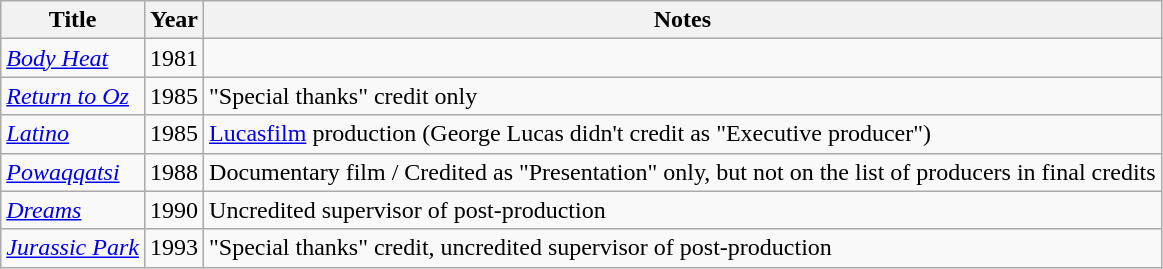<table class="wikitable plainrowheaders sortable">
<tr>
<th>Title</th>
<th>Year</th>
<th>Notes</th>
</tr>
<tr>
<td scope="row"><em><a href='#'>Body Heat</a></em></td>
<td>1981</td>
<td></td>
</tr>
<tr>
<td scope="row"><em><a href='#'>Return to Oz</a></em></td>
<td 1985>1985</td>
<td>"Special thanks" credit only</td>
</tr>
<tr>
<td scope="row"><em><a href='#'>Latino</a></em></td>
<td>1985</td>
<td><a href='#'>Lucasfilm</a> production (George Lucas didn't credit as "Executive producer")</td>
</tr>
<tr>
<td scope="row"><em><a href='#'>Powaqqatsi</a></em></td>
<td>1988</td>
<td>Documentary film / Credited as "Presentation" only, but not on the list of producers in final credits</td>
</tr>
<tr>
<td><em><a href='#'>Dreams</a></em></td>
<td>1990</td>
<td>Uncredited supervisor of post-production</td>
</tr>
<tr>
<td><a href='#'><em>Jurassic Park</em></a></td>
<td>1993</td>
<td>"Special thanks" credit, uncredited supervisor of post-production</td>
</tr>
</table>
